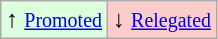<table class="wikitable" align="center">
<tr>
<td style="background:#ddffdd">↑ <small><a href='#'>Promoted</a></small></td>
<td style="background:#ffcccc">↓ <small><a href='#'>Relegated</a></small></td>
</tr>
</table>
